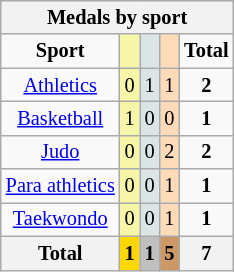<table class="wikitable" style="font-size:85%">
<tr style="background:#efefef;">
<th colspan=7>Medals by sport</th>
</tr>
<tr align=center>
<td><strong>Sport</strong></td>
<td bgcolor=#f7f6a8></td>
<td bgcolor=#dce5e5></td>
<td bgcolor=#ffdab9></td>
<td><strong>Total</strong></td>
</tr>
<tr align=center>
<td><a href='#'>Athletics</a></td>
<td style="background:#F7F6A8;">0</td>
<td style="background:#DCE5E5;">1</td>
<td style="background:#FFDAB9;">1</td>
<td><strong>2</strong></td>
</tr>
<tr align=center>
<td><a href='#'>Basketball</a></td>
<td style="background:#F7F6A8;">1</td>
<td style="background:#DCE5E5;">0</td>
<td style="background:#FFDAB9;">0</td>
<td><strong>1</strong></td>
</tr>
<tr align=center>
<td><a href='#'>Judo</a></td>
<td style="background:#F7F6A8;">0</td>
<td style="background:#DCE5E5;">0</td>
<td style="background:#FFDAB9;">2</td>
<td><strong>2</strong></td>
</tr>
<tr align=center>
<td><a href='#'>Para athletics</a></td>
<td style="background:#F7F6A8;">0</td>
<td style="background:#DCE5E5;">0</td>
<td style="background:#FFDAB9;">1</td>
<td><strong>1</strong></td>
</tr>
<tr align=center>
<td><a href='#'>Taekwondo</a></td>
<td style="background:#F7F6A8;">0</td>
<td style="background:#DCE5E5;">0</td>
<td style="background:#FFDAB9;">1</td>
<td><strong>1</strong></td>
</tr>
<tr align=center>
<th>Total</th>
<th style="background:gold;">1</th>
<th style="background:silver;">1</th>
<th style="background:#c96;">5</th>
<th>7</th>
</tr>
</table>
